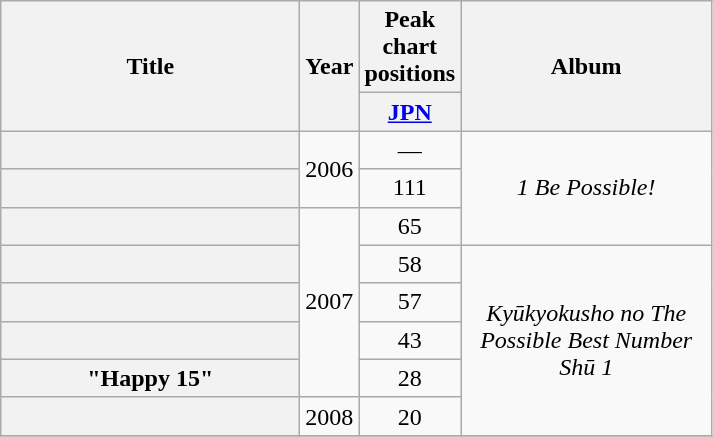<table class="wikitable sortable" style="text-align:center" border="1">
<tr>
<th rowspan="2" style="width:12em;">Title</th>
<th rowspan="2">Year</th>
<th colspan="1">Peak chart positions</th>
<th rowspan="2" style="width:10em;">Album</th>
</tr>
<tr>
<th width="30"><a href='#'>JPN</a></th>
</tr>
<tr>
<th scope="row"><br></th>
<td rowspan="2">2006</td>
<td>—</td>
<td rowspan="3"><em>1 Be Possible!</em></td>
</tr>
<tr>
<th scope="row"><br></th>
<td>111</td>
</tr>
<tr>
<th scope="row"><br></th>
<td rowspan="5">2007</td>
<td>65</td>
</tr>
<tr>
<th scope="row"><br></th>
<td>58</td>
<td rowspan="5"><em>Kyūkyokusho no The Possible Best Number Shū 1</em></td>
</tr>
<tr>
<th scope="row"><br></th>
<td>57</td>
</tr>
<tr>
<th scope="row"><br></th>
<td>43</td>
</tr>
<tr>
<th scope="row">"Happy 15"<br></th>
<td>28</td>
</tr>
<tr>
<th scope="row"><br></th>
<td>2008</td>
<td>20</td>
</tr>
<tr>
</tr>
</table>
